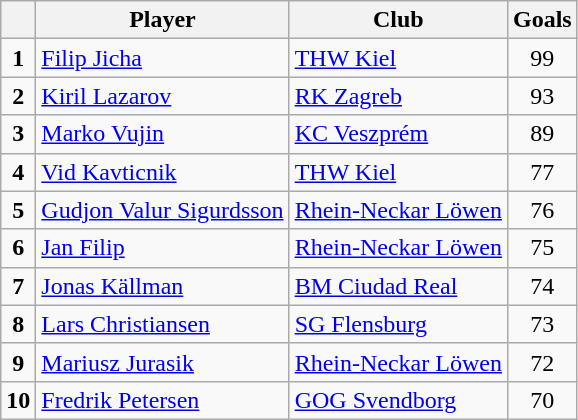<table class=wikitable>
<tr>
<th></th>
<th>Player</th>
<th>Club</th>
<th>Goals</th>
</tr>
<tr>
<td align=center><strong>1</strong></td>
<td> <a href='#'>Filip Jicha</a></td>
<td> <a href='#'>THW Kiel</a></td>
<td align=center>99</td>
</tr>
<tr>
<td align=center><strong>2</strong></td>
<td> <a href='#'>Kiril Lazarov</a></td>
<td> <a href='#'>RK Zagreb</a></td>
<td align=center>93</td>
</tr>
<tr>
<td align=center><strong>3</strong></td>
<td> <a href='#'>Marko Vujin</a></td>
<td> <a href='#'>KC Veszprém</a></td>
<td align=center>89</td>
</tr>
<tr>
<td align=center><strong>4</strong></td>
<td> <a href='#'>Vid Kavticnik</a></td>
<td> <a href='#'>THW Kiel</a></td>
<td align=center>77</td>
</tr>
<tr>
<td align=center><strong>5</strong></td>
<td> <a href='#'>Gudjon Valur Sigurdsson</a></td>
<td> <a href='#'>Rhein-Neckar Löwen</a></td>
<td align=center>76</td>
</tr>
<tr>
<td align=center><strong>6</strong></td>
<td> <a href='#'>Jan Filip</a></td>
<td> <a href='#'>Rhein-Neckar Löwen</a></td>
<td align=center>75</td>
</tr>
<tr>
<td align=center><strong>7</strong></td>
<td> <a href='#'>Jonas Källman</a></td>
<td> <a href='#'>BM Ciudad Real</a></td>
<td align=center>74</td>
</tr>
<tr>
<td align=center><strong>8</strong></td>
<td> <a href='#'>Lars Christiansen</a></td>
<td> <a href='#'>SG Flensburg</a></td>
<td align=center>73</td>
</tr>
<tr>
<td align=center><strong>9</strong></td>
<td> <a href='#'>Mariusz Jurasik</a></td>
<td> <a href='#'>Rhein-Neckar Löwen</a></td>
<td align=center>72</td>
</tr>
<tr>
<td align=center><strong>10</strong></td>
<td> <a href='#'>Fredrik Petersen</a></td>
<td> <a href='#'>GOG Svendborg</a></td>
<td align=center>70</td>
</tr>
</table>
